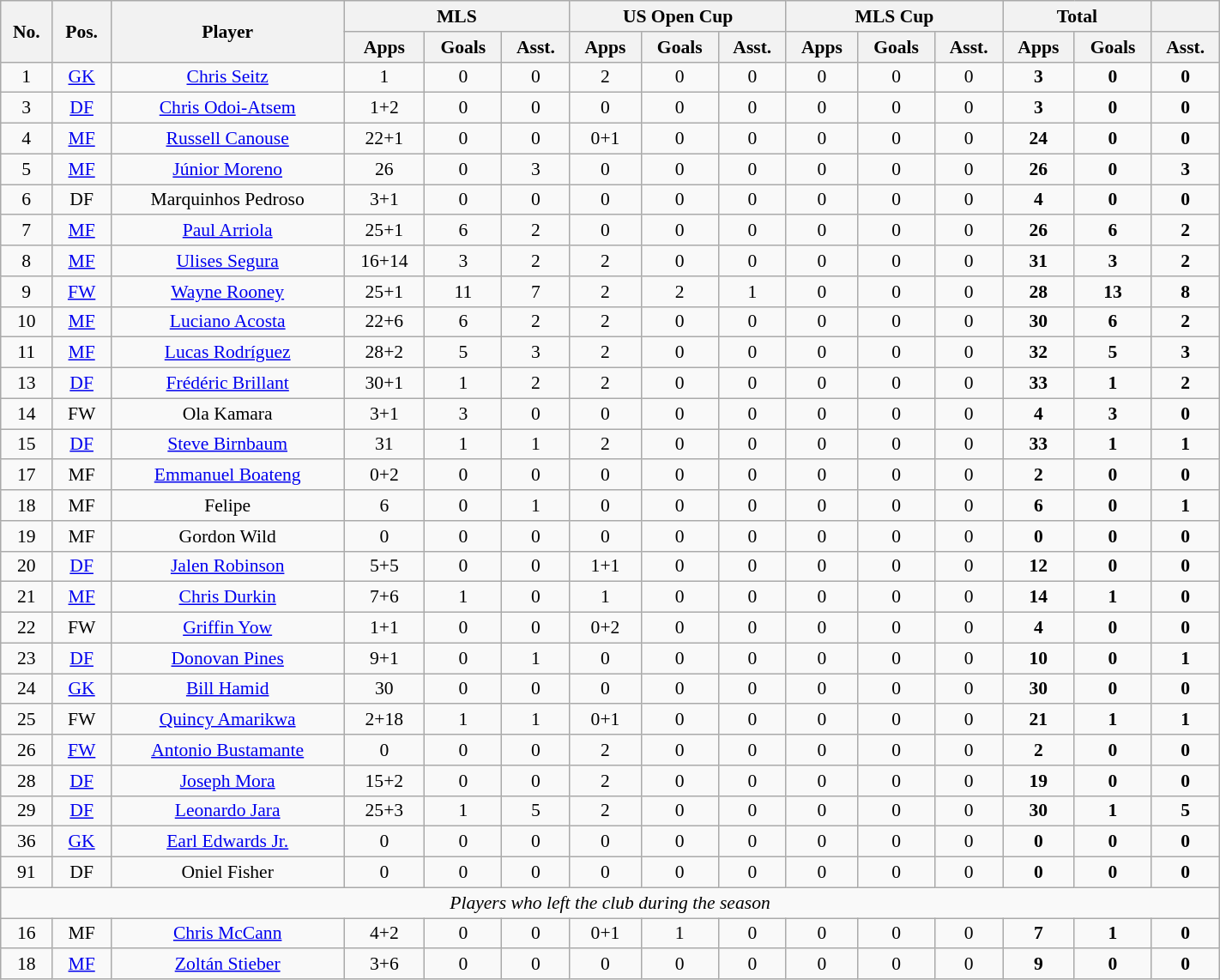<table class="wikitable" style="text-align:center; font-size:90%; width:75%;">
<tr>
<th rowspan=2>No.</th>
<th rowspan=2>Pos.</th>
<th rowspan=2>Player</th>
<th colspan="3">MLS</th>
<th colspan="3">US Open Cup</th>
<th colspan="3">MLS Cup</th>
<th colspan=2>Total</th>
<th></th>
</tr>
<tr>
<th>Apps</th>
<th>Goals</th>
<th>Asst.</th>
<th>Apps</th>
<th>Goals</th>
<th>Asst.</th>
<th>Apps</th>
<th>Goals</th>
<th>Asst.</th>
<th>Apps</th>
<th>Goals</th>
<th>Asst.</th>
</tr>
<tr>
<td>1</td>
<td><a href='#'>GK</a></td>
<td><a href='#'>Chris Seitz</a></td>
<td>1</td>
<td>0</td>
<td>0</td>
<td>2</td>
<td>0</td>
<td>0</td>
<td>0</td>
<td>0</td>
<td>0</td>
<td><strong>3</strong></td>
<td><strong>0</strong></td>
<td><strong>0</strong></td>
</tr>
<tr>
<td>3</td>
<td><a href='#'>DF</a></td>
<td><a href='#'>Chris Odoi-Atsem</a></td>
<td>1+2</td>
<td>0</td>
<td>0</td>
<td>0</td>
<td>0</td>
<td>0</td>
<td>0</td>
<td>0</td>
<td>0</td>
<td><strong>3</strong></td>
<td><strong>0</strong></td>
<td><strong>0</strong></td>
</tr>
<tr>
<td>4</td>
<td><a href='#'>MF</a></td>
<td><a href='#'>Russell Canouse</a></td>
<td>22+1</td>
<td>0</td>
<td>0</td>
<td>0+1</td>
<td>0</td>
<td>0</td>
<td>0</td>
<td>0</td>
<td>0</td>
<td><strong>24</strong></td>
<td><strong>0</strong></td>
<td><strong>0</strong></td>
</tr>
<tr>
<td>5</td>
<td><a href='#'>MF</a></td>
<td><a href='#'>Júnior Moreno</a></td>
<td>26</td>
<td>0</td>
<td>3</td>
<td>0</td>
<td>0</td>
<td>0</td>
<td>0</td>
<td>0</td>
<td>0</td>
<td><strong>26</strong></td>
<td><strong>0</strong></td>
<td><strong>3</strong></td>
</tr>
<tr>
<td>6</td>
<td>DF</td>
<td>Marquinhos Pedroso</td>
<td>3+1</td>
<td>0</td>
<td>0</td>
<td>0</td>
<td>0</td>
<td>0</td>
<td>0</td>
<td>0</td>
<td>0</td>
<td><strong>4</strong></td>
<td><strong>0</strong></td>
<td><strong>0</strong></td>
</tr>
<tr>
<td>7</td>
<td><a href='#'>MF</a></td>
<td><a href='#'>Paul Arriola</a></td>
<td>25+1</td>
<td>6</td>
<td>2</td>
<td>0</td>
<td>0</td>
<td>0</td>
<td>0</td>
<td>0</td>
<td>0</td>
<td><strong>26</strong></td>
<td><strong>6</strong></td>
<td><strong>2</strong></td>
</tr>
<tr>
<td>8</td>
<td><a href='#'>MF</a></td>
<td><a href='#'>Ulises Segura</a></td>
<td>16+14</td>
<td>3</td>
<td>2</td>
<td>2</td>
<td>0</td>
<td>0</td>
<td>0</td>
<td>0</td>
<td>0</td>
<td><strong>31</strong></td>
<td><strong>3</strong></td>
<td><strong>2</strong></td>
</tr>
<tr>
<td>9</td>
<td><a href='#'>FW</a></td>
<td><a href='#'>Wayne Rooney</a></td>
<td>25+1</td>
<td>11</td>
<td>7</td>
<td>2</td>
<td>2</td>
<td>1</td>
<td>0</td>
<td>0</td>
<td>0</td>
<td><strong>28</strong></td>
<td><strong>13</strong></td>
<td><strong>8</strong></td>
</tr>
<tr>
<td>10</td>
<td><a href='#'>MF</a></td>
<td><a href='#'>Luciano Acosta</a></td>
<td>22+6</td>
<td>6</td>
<td>2</td>
<td>2</td>
<td>0</td>
<td>0</td>
<td>0</td>
<td>0</td>
<td>0</td>
<td><strong>30</strong></td>
<td><strong>6</strong></td>
<td><strong>2</strong></td>
</tr>
<tr>
<td>11</td>
<td><a href='#'>MF</a></td>
<td><a href='#'>Lucas Rodríguez</a></td>
<td>28+2</td>
<td>5</td>
<td>3</td>
<td>2</td>
<td>0</td>
<td>0</td>
<td>0</td>
<td>0</td>
<td>0</td>
<td><strong>32</strong></td>
<td><strong>5</strong></td>
<td><strong>3</strong></td>
</tr>
<tr>
<td>13</td>
<td><a href='#'>DF</a></td>
<td><a href='#'>Frédéric Brillant</a></td>
<td>30+1</td>
<td>1</td>
<td>2</td>
<td>2</td>
<td>0</td>
<td>0</td>
<td>0</td>
<td>0</td>
<td>0</td>
<td><strong>33</strong></td>
<td><strong>1</strong></td>
<td><strong>2</strong></td>
</tr>
<tr>
<td>14</td>
<td>FW</td>
<td>Ola Kamara</td>
<td>3+1</td>
<td>3</td>
<td>0</td>
<td>0</td>
<td>0</td>
<td>0</td>
<td>0</td>
<td>0</td>
<td>0</td>
<td><strong>4</strong></td>
<td><strong>3</strong></td>
<td><strong>0</strong></td>
</tr>
<tr>
<td>15</td>
<td><a href='#'>DF</a></td>
<td><a href='#'>Steve Birnbaum</a></td>
<td>31</td>
<td>1</td>
<td>1</td>
<td>2</td>
<td>0</td>
<td>0</td>
<td>0</td>
<td>0</td>
<td>0</td>
<td><strong>33</strong></td>
<td><strong>1</strong></td>
<td><strong>1</strong></td>
</tr>
<tr>
<td>17</td>
<td>MF</td>
<td><a href='#'>Emmanuel Boateng</a></td>
<td>0+2</td>
<td>0</td>
<td>0</td>
<td>0</td>
<td>0</td>
<td>0</td>
<td>0</td>
<td>0</td>
<td>0</td>
<td><strong>2</strong></td>
<td><strong>0</strong></td>
<td><strong>0</strong></td>
</tr>
<tr>
<td>18</td>
<td>MF</td>
<td>Felipe</td>
<td>6</td>
<td>0</td>
<td>1</td>
<td>0</td>
<td>0</td>
<td>0</td>
<td>0</td>
<td>0</td>
<td>0</td>
<td><strong>6</strong></td>
<td><strong>0</strong></td>
<td><strong>1</strong></td>
</tr>
<tr>
<td>19</td>
<td>MF</td>
<td>Gordon Wild</td>
<td>0</td>
<td>0</td>
<td>0</td>
<td>0</td>
<td>0</td>
<td>0</td>
<td>0</td>
<td>0</td>
<td>0</td>
<td><strong>0</strong></td>
<td><strong>0</strong></td>
<td><strong>0</strong></td>
</tr>
<tr>
<td>20</td>
<td><a href='#'>DF</a></td>
<td><a href='#'>Jalen Robinson</a></td>
<td>5+5</td>
<td>0</td>
<td>0</td>
<td>1+1</td>
<td>0</td>
<td>0</td>
<td>0</td>
<td>0</td>
<td>0</td>
<td><strong>12</strong></td>
<td><strong>0</strong></td>
<td><strong>0</strong></td>
</tr>
<tr>
<td>21</td>
<td><a href='#'>MF</a></td>
<td><a href='#'>Chris Durkin</a></td>
<td>7+6</td>
<td>1</td>
<td>0</td>
<td>1</td>
<td>0</td>
<td>0</td>
<td>0</td>
<td>0</td>
<td>0</td>
<td><strong>14</strong></td>
<td><strong>1</strong></td>
<td><strong>0</strong></td>
</tr>
<tr>
<td>22</td>
<td>FW</td>
<td><a href='#'>Griffin Yow</a></td>
<td>1+1</td>
<td>0</td>
<td>0</td>
<td>0+2</td>
<td>0</td>
<td>0</td>
<td>0</td>
<td>0</td>
<td>0</td>
<td><strong>4</strong></td>
<td><strong>0</strong></td>
<td><strong>0</strong></td>
</tr>
<tr>
<td>23</td>
<td><a href='#'>DF</a></td>
<td><a href='#'>Donovan Pines</a></td>
<td>9+1</td>
<td>0</td>
<td>1</td>
<td>0</td>
<td>0</td>
<td>0</td>
<td>0</td>
<td>0</td>
<td>0</td>
<td><strong>10</strong></td>
<td><strong>0</strong></td>
<td><strong>1</strong></td>
</tr>
<tr>
<td>24</td>
<td><a href='#'>GK</a></td>
<td><a href='#'>Bill Hamid</a></td>
<td>30</td>
<td>0</td>
<td>0</td>
<td>0</td>
<td>0</td>
<td>0</td>
<td>0</td>
<td>0</td>
<td>0</td>
<td><strong>30</strong></td>
<td><strong>0</strong></td>
<td><strong>0</strong></td>
</tr>
<tr>
<td>25</td>
<td>FW</td>
<td><a href='#'>Quincy Amarikwa</a></td>
<td>2+18</td>
<td>1</td>
<td>1</td>
<td>0+1</td>
<td>0</td>
<td>0</td>
<td>0</td>
<td>0</td>
<td>0</td>
<td><strong>21</strong></td>
<td><strong>1</strong></td>
<td><strong>1</strong></td>
</tr>
<tr>
<td>26</td>
<td><a href='#'>FW</a></td>
<td><a href='#'>Antonio Bustamante</a></td>
<td>0</td>
<td>0</td>
<td>0</td>
<td>2</td>
<td>0</td>
<td>0</td>
<td>0</td>
<td>0</td>
<td>0</td>
<td><strong>2</strong></td>
<td><strong>0</strong></td>
<td><strong>0</strong></td>
</tr>
<tr>
<td>28</td>
<td><a href='#'>DF</a></td>
<td><a href='#'>Joseph Mora</a></td>
<td>15+2</td>
<td>0</td>
<td>0</td>
<td>2</td>
<td>0</td>
<td>0</td>
<td>0</td>
<td>0</td>
<td>0</td>
<td><strong>19</strong></td>
<td><strong>0</strong></td>
<td><strong>0</strong></td>
</tr>
<tr>
<td>29</td>
<td><a href='#'>DF</a></td>
<td><a href='#'>Leonardo Jara</a></td>
<td>25+3</td>
<td>1</td>
<td>5</td>
<td>2</td>
<td>0</td>
<td>0</td>
<td>0</td>
<td>0</td>
<td>0</td>
<td><strong>30</strong></td>
<td><strong>1</strong></td>
<td><strong>5</strong></td>
</tr>
<tr>
<td>36</td>
<td><a href='#'>GK</a></td>
<td><a href='#'>Earl Edwards Jr.</a></td>
<td>0</td>
<td>0</td>
<td>0</td>
<td>0</td>
<td>0</td>
<td>0</td>
<td>0</td>
<td>0</td>
<td>0</td>
<td><strong>0</strong></td>
<td><strong>0</strong></td>
<td><strong>0</strong></td>
</tr>
<tr>
<td>91</td>
<td>DF</td>
<td>Oniel Fisher</td>
<td>0</td>
<td>0</td>
<td>0</td>
<td>0</td>
<td>0</td>
<td>0</td>
<td>0</td>
<td>0</td>
<td>0</td>
<td><strong>0</strong></td>
<td><strong>0</strong></td>
<td><strong>0</strong></td>
</tr>
<tr>
<td colspan="15"><em>Players who left the club during the season</em></td>
</tr>
<tr>
<td>16</td>
<td>MF</td>
<td><a href='#'>Chris McCann</a></td>
<td>4+2</td>
<td>0</td>
<td>0</td>
<td>0+1</td>
<td>1</td>
<td>0</td>
<td>0</td>
<td>0</td>
<td>0</td>
<td><strong>7</strong></td>
<td><strong>1</strong></td>
<td><strong>0</strong></td>
</tr>
<tr>
<td>18</td>
<td><a href='#'>MF</a></td>
<td><a href='#'>Zoltán Stieber</a></td>
<td>3+6</td>
<td>0</td>
<td>0</td>
<td>0</td>
<td>0</td>
<td>0</td>
<td>0</td>
<td>0</td>
<td>0</td>
<td><strong>9</strong></td>
<td><strong>0</strong></td>
<td><strong>0</strong></td>
</tr>
</table>
